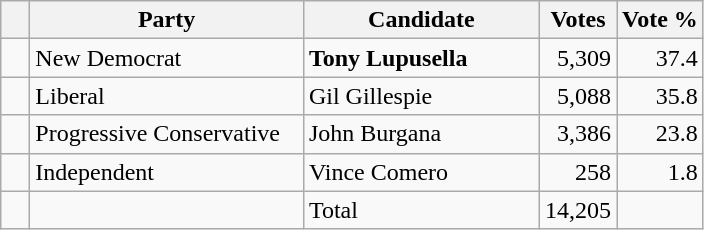<table class="wikitable">
<tr>
<th></th>
<th scope="col" width="175">Party</th>
<th scope="col" width="150">Candidate</th>
<th>Votes</th>
<th>Vote %</th>
</tr>
<tr>
<td>   </td>
<td>New Democrat</td>
<td><strong>Tony Lupusella</strong></td>
<td align=right>5,309</td>
<td align=right>37.4</td>
</tr>
<tr |>
<td>   </td>
<td>Liberal</td>
<td>Gil Gillespie</td>
<td align=right>5,088</td>
<td align=right>35.8</td>
</tr>
<tr |>
<td>   </td>
<td>Progressive Conservative</td>
<td>John Burgana</td>
<td align=right>3,386</td>
<td align=right>23.8</td>
</tr>
<tr |>
<td>   </td>
<td>Independent</td>
<td>Vince Comero</td>
<td align=right>258</td>
<td align=right>1.8<br></td>
</tr>
<tr>
<td></td>
<td></td>
<td>Total</td>
<td align=right>14,205</td>
<td></td>
</tr>
</table>
